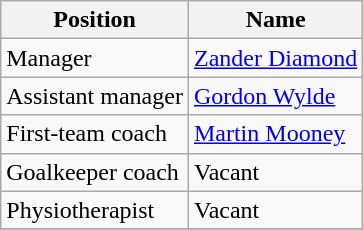<table class="wikitable">
<tr>
<th>Position</th>
<th>Name</th>
</tr>
<tr>
<td>Manager</td>
<td><a href='#'>Zander Diamond</a></td>
</tr>
<tr>
<td>Assistant manager</td>
<td><a href='#'>Gordon Wylde</a></td>
</tr>
<tr>
<td>First-team coach</td>
<td><a href='#'>Martin Mooney</a></td>
</tr>
<tr>
<td>Goalkeeper coach</td>
<td>Vacant</td>
</tr>
<tr>
<td>Physiotherapist</td>
<td>Vacant</td>
</tr>
<tr>
</tr>
</table>
